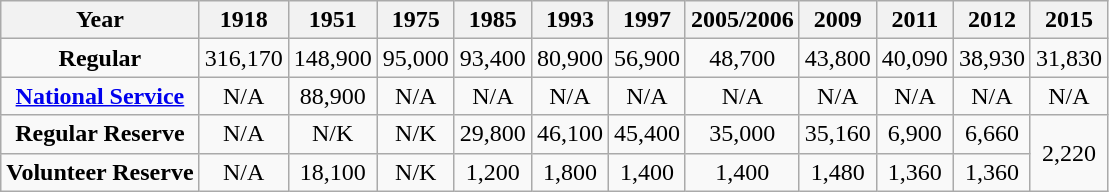<table class="wikitable">
<tr>
<th>Year</th>
<th>1918</th>
<th>1951</th>
<th>1975</th>
<th>1985</th>
<th>1993</th>
<th>1997</th>
<th>2005/2006</th>
<th>2009</th>
<th>2011</th>
<th>2012</th>
<th>2015</th>
</tr>
<tr>
<th style="background:#f9f9f9;">Regular</th>
<td style="text-align:center;">316,170</td>
<td style="text-align:center;">148,900</td>
<td style="text-align:center;">95,000</td>
<td style="text-align:center;">93,400</td>
<td style="text-align:center;">80,900</td>
<td style="text-align:center;">56,900</td>
<td style="text-align:center;">48,700</td>
<td style="text-align:center;">43,800</td>
<td style="text-align:center;">40,090</td>
<td style="text-align:center;">38,930</td>
<td style="text-align:center;">31,830</td>
</tr>
<tr>
<th style="background:#f9f9f9;"><a href='#'>National Service</a></th>
<td style="text-align:center;">N/A</td>
<td style="text-align:center;">88,900</td>
<td style="text-align:center;">N/A</td>
<td style="text-align:center;">N/A</td>
<td style="text-align:center;">N/A</td>
<td style="text-align:center;">N/A</td>
<td style="text-align:center;">N/A</td>
<td style="text-align:center;">N/A</td>
<td style="text-align:center;">N/A</td>
<td style="text-align:center;">N/A</td>
<td style="text-align:center;">N/A</td>
</tr>
<tr>
<th style="background:#f9f9f9;">Regular Reserve</th>
<td style="text-align:center;">N/A</td>
<td style="text-align:center;">N/K</td>
<td style="text-align:center;">N/K</td>
<td style="text-align:center;">29,800</td>
<td style="text-align:center;">46,100</td>
<td style="text-align:center;">45,400</td>
<td style="text-align:center;">35,000</td>
<td style="text-align:center;">35,160</td>
<td style="text-align:center;">6,900</td>
<td style="text-align:center;">6,660</td>
<td style="text-align:center;" Rowspan=2>2,220</td>
</tr>
<tr>
<th style="background:#f9f9f9;">Volunteer Reserve</th>
<td style="text-align:center;">N/A</td>
<td style="text-align:center;">18,100</td>
<td style="text-align:center;">N/K</td>
<td style="text-align:center;">1,200</td>
<td style="text-align:center;">1,800</td>
<td style="text-align:center;">1,400</td>
<td style="text-align:center;">1,400</td>
<td style="text-align:center;">1,480</td>
<td style="text-align:center;">1,360</td>
<td style="text-align:center;">1,360</td>
</tr>
</table>
